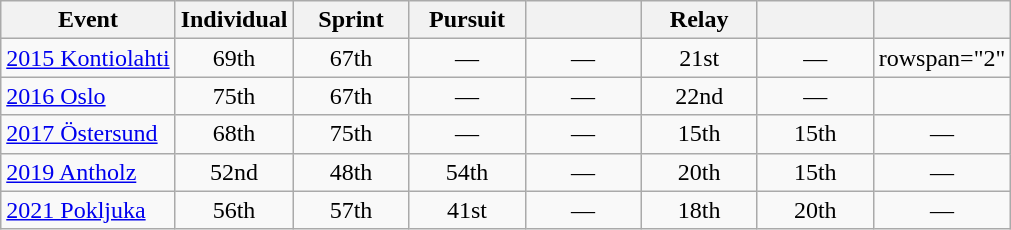<table class="wikitable" style="text-align: center;">
<tr ">
<th>Event</th>
<th style="width:70px;">Individual</th>
<th style="width:70px;">Sprint</th>
<th style="width:70px;">Pursuit</th>
<th style="width:70px;"></th>
<th style="width:70px;">Relay</th>
<th style="width:70px;"></th>
<th style="width:70px;"></th>
</tr>
<tr>
<td align="left"> <a href='#'>2015 Kontiolahti</a></td>
<td>69th</td>
<td>67th</td>
<td>—</td>
<td>—</td>
<td>21st</td>
<td>—</td>
<td>rowspan="2" </td>
</tr>
<tr>
<td align="left"> <a href='#'>2016 Oslo</a></td>
<td>75th</td>
<td>67th</td>
<td>—</td>
<td>—</td>
<td>22nd</td>
<td>—</td>
</tr>
<tr>
<td align="left"> <a href='#'>2017 Östersund</a></td>
<td>68th</td>
<td>75th</td>
<td>—</td>
<td>—</td>
<td>15th</td>
<td>15th</td>
<td>—</td>
</tr>
<tr>
<td align="left"> <a href='#'>2019 Antholz</a></td>
<td>52nd</td>
<td>48th</td>
<td>54th</td>
<td>—</td>
<td>20th</td>
<td>15th</td>
<td>—</td>
</tr>
<tr>
<td align="left"> <a href='#'>2021 Pokljuka</a></td>
<td>56th</td>
<td>57th</td>
<td>41st</td>
<td>—</td>
<td>18th</td>
<td>20th</td>
<td>—</td>
</tr>
</table>
